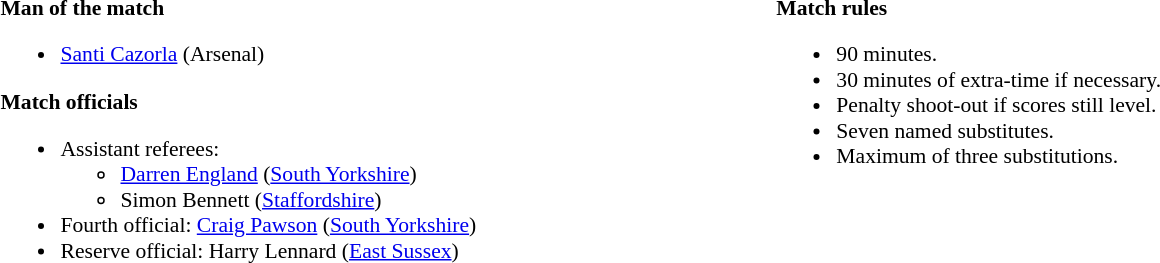<table width=82% style="font-size:90%">
<tr>
<td width=50% valign=top><br><strong>Man of the match</strong><ul><li><a href='#'>Santi Cazorla</a> (Arsenal)</li></ul><strong>Match officials</strong><ul><li>Assistant referees:<ul><li><a href='#'>Darren England</a> (<a href='#'>South Yorkshire</a>)</li><li>Simon Bennett (<a href='#'>Staffordshire</a>)</li></ul></li><li>Fourth official: <a href='#'>Craig Pawson</a> (<a href='#'>South Yorkshire</a>)</li><li>Reserve official: Harry Lennard (<a href='#'>East Sussex</a>)</li></ul></td>
<td width=50% valign=top><br><strong>Match rules</strong><ul><li>90 minutes.</li><li>30 minutes of extra-time if necessary.</li><li>Penalty shoot-out if scores still level.</li><li>Seven named substitutes.</li><li>Maximum of three substitutions.</li></ul></td>
</tr>
</table>
